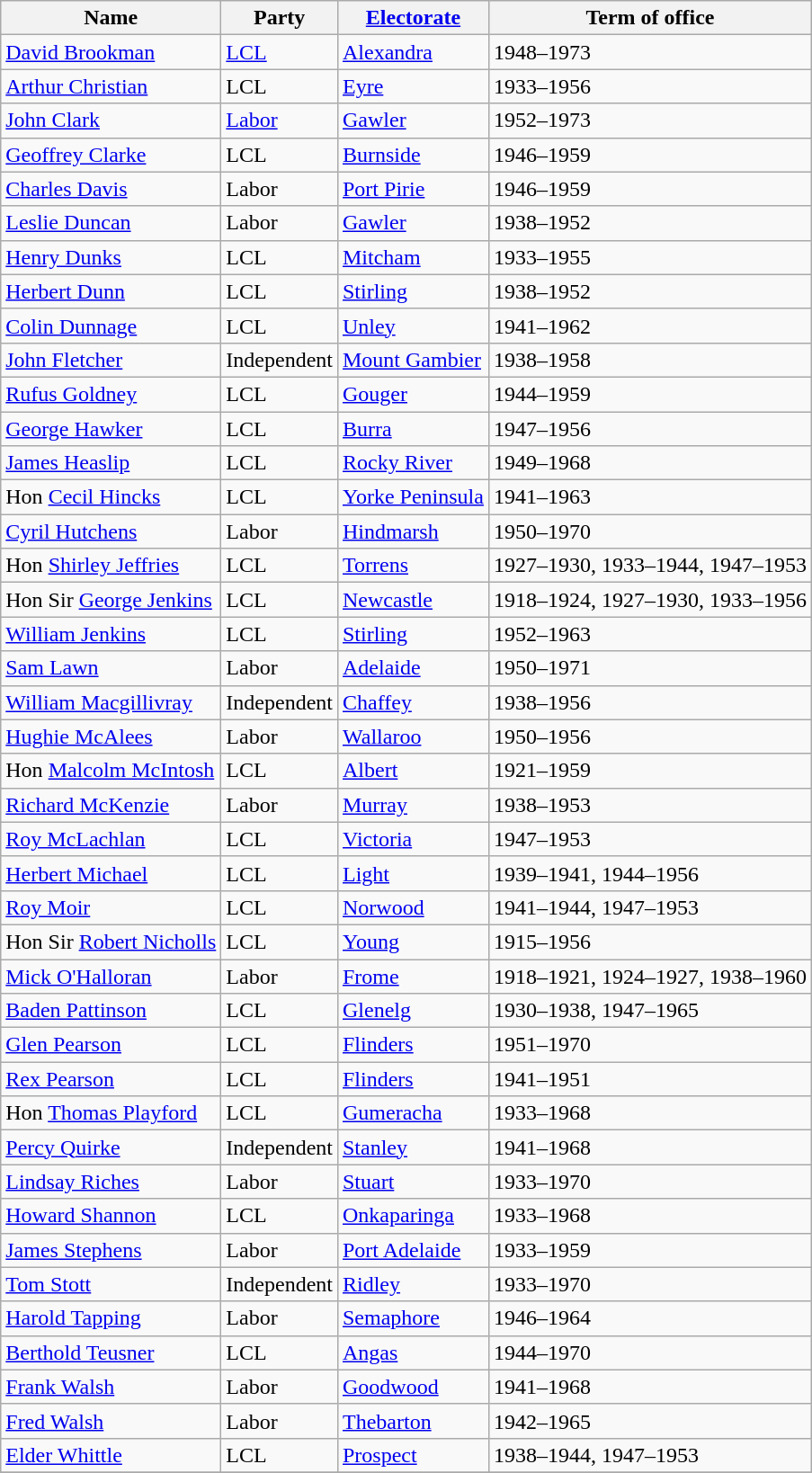<table class="wikitable sortable">
<tr>
<th>Name</th>
<th>Party</th>
<th><a href='#'>Electorate</a></th>
<th>Term of office</th>
</tr>
<tr>
<td><a href='#'>David Brookman</a></td>
<td><a href='#'>LCL</a></td>
<td><a href='#'>Alexandra</a></td>
<td>1948–1973</td>
</tr>
<tr>
<td><a href='#'>Arthur Christian</a></td>
<td>LCL</td>
<td><a href='#'>Eyre</a></td>
<td>1933–1956</td>
</tr>
<tr>
<td><a href='#'>John Clark</a> </td>
<td><a href='#'>Labor</a></td>
<td><a href='#'>Gawler</a></td>
<td>1952–1973</td>
</tr>
<tr>
<td><a href='#'>Geoffrey Clarke</a></td>
<td>LCL</td>
<td><a href='#'>Burnside</a></td>
<td>1946–1959</td>
</tr>
<tr>
<td><a href='#'>Charles Davis</a></td>
<td>Labor</td>
<td><a href='#'>Port Pirie</a></td>
<td>1946–1959</td>
</tr>
<tr>
<td><a href='#'>Leslie Duncan</a> </td>
<td>Labor</td>
<td><a href='#'>Gawler</a></td>
<td>1938–1952</td>
</tr>
<tr>
<td><a href='#'>Henry Dunks</a></td>
<td>LCL</td>
<td><a href='#'>Mitcham</a></td>
<td>1933–1955</td>
</tr>
<tr>
<td><a href='#'>Herbert Dunn</a> </td>
<td>LCL</td>
<td><a href='#'>Stirling</a></td>
<td>1938–1952</td>
</tr>
<tr>
<td><a href='#'>Colin Dunnage</a></td>
<td>LCL</td>
<td><a href='#'>Unley</a></td>
<td>1941–1962</td>
</tr>
<tr>
<td><a href='#'>John Fletcher</a></td>
<td>Independent</td>
<td><a href='#'>Mount Gambier</a></td>
<td>1938–1958</td>
</tr>
<tr>
<td><a href='#'>Rufus Goldney</a></td>
<td>LCL</td>
<td><a href='#'>Gouger</a></td>
<td>1944–1959</td>
</tr>
<tr>
<td><a href='#'>George Hawker</a></td>
<td>LCL</td>
<td><a href='#'>Burra</a></td>
<td>1947–1956</td>
</tr>
<tr>
<td><a href='#'>James Heaslip</a></td>
<td>LCL</td>
<td><a href='#'>Rocky River</a></td>
<td>1949–1968</td>
</tr>
<tr>
<td>Hon <a href='#'>Cecil Hincks</a></td>
<td>LCL</td>
<td><a href='#'>Yorke Peninsula</a></td>
<td>1941–1963</td>
</tr>
<tr>
<td><a href='#'>Cyril Hutchens</a></td>
<td>Labor</td>
<td><a href='#'>Hindmarsh</a></td>
<td>1950–1970</td>
</tr>
<tr>
<td>Hon <a href='#'>Shirley Jeffries</a></td>
<td>LCL</td>
<td><a href='#'>Torrens</a></td>
<td>1927–1930, 1933–1944, 1947–1953</td>
</tr>
<tr>
<td>Hon Sir <a href='#'>George Jenkins</a></td>
<td>LCL</td>
<td><a href='#'>Newcastle</a></td>
<td>1918–1924, 1927–1930, 1933–1956</td>
</tr>
<tr>
<td><a href='#'>William Jenkins</a> </td>
<td>LCL</td>
<td><a href='#'>Stirling</a></td>
<td>1952–1963</td>
</tr>
<tr>
<td><a href='#'>Sam Lawn</a></td>
<td>Labor</td>
<td><a href='#'>Adelaide</a></td>
<td>1950–1971</td>
</tr>
<tr>
<td><a href='#'>William Macgillivray</a></td>
<td>Independent</td>
<td><a href='#'>Chaffey</a></td>
<td>1938–1956</td>
</tr>
<tr>
<td><a href='#'>Hughie McAlees</a></td>
<td>Labor</td>
<td><a href='#'>Wallaroo</a></td>
<td>1950–1956</td>
</tr>
<tr>
<td>Hon <a href='#'>Malcolm McIntosh</a></td>
<td>LCL</td>
<td><a href='#'>Albert</a></td>
<td>1921–1959</td>
</tr>
<tr>
<td><a href='#'>Richard McKenzie</a></td>
<td>Labor</td>
<td><a href='#'>Murray</a></td>
<td>1938–1953</td>
</tr>
<tr>
<td><a href='#'>Roy McLachlan</a></td>
<td>LCL</td>
<td><a href='#'>Victoria</a></td>
<td>1947–1953</td>
</tr>
<tr>
<td><a href='#'>Herbert Michael</a></td>
<td>LCL</td>
<td><a href='#'>Light</a></td>
<td>1939–1941, 1944–1956</td>
</tr>
<tr>
<td><a href='#'>Roy Moir</a></td>
<td>LCL</td>
<td><a href='#'>Norwood</a></td>
<td>1941–1944, 1947–1953</td>
</tr>
<tr>
<td>Hon Sir <a href='#'>Robert Nicholls</a></td>
<td>LCL</td>
<td><a href='#'>Young</a></td>
<td>1915–1956</td>
</tr>
<tr>
<td><a href='#'>Mick O'Halloran</a></td>
<td>Labor</td>
<td><a href='#'>Frome</a></td>
<td>1918–1921, 1924–1927, 1938–1960</td>
</tr>
<tr>
<td><a href='#'>Baden Pattinson</a></td>
<td>LCL</td>
<td><a href='#'>Glenelg</a></td>
<td>1930–1938, 1947–1965</td>
</tr>
<tr>
<td><a href='#'>Glen Pearson</a> </td>
<td>LCL</td>
<td><a href='#'>Flinders</a></td>
<td>1951–1970</td>
</tr>
<tr>
<td><a href='#'>Rex Pearson</a> </td>
<td>LCL</td>
<td><a href='#'>Flinders</a></td>
<td>1941–1951</td>
</tr>
<tr>
<td>Hon <a href='#'>Thomas Playford</a></td>
<td>LCL</td>
<td><a href='#'>Gumeracha</a></td>
<td>1933–1968</td>
</tr>
<tr>
<td><a href='#'>Percy Quirke</a></td>
<td>Independent</td>
<td><a href='#'>Stanley</a></td>
<td>1941–1968</td>
</tr>
<tr>
<td><a href='#'>Lindsay Riches</a></td>
<td>Labor</td>
<td><a href='#'>Stuart</a></td>
<td>1933–1970</td>
</tr>
<tr>
<td><a href='#'>Howard Shannon</a></td>
<td>LCL</td>
<td><a href='#'>Onkaparinga</a></td>
<td>1933–1968</td>
</tr>
<tr>
<td><a href='#'>James Stephens</a></td>
<td>Labor</td>
<td><a href='#'>Port Adelaide</a></td>
<td>1933–1959</td>
</tr>
<tr>
<td><a href='#'>Tom Stott</a></td>
<td>Independent</td>
<td><a href='#'>Ridley</a></td>
<td>1933–1970</td>
</tr>
<tr>
<td><a href='#'>Harold Tapping</a></td>
<td>Labor</td>
<td><a href='#'>Semaphore</a></td>
<td>1946–1964</td>
</tr>
<tr>
<td><a href='#'>Berthold Teusner</a></td>
<td>LCL</td>
<td><a href='#'>Angas</a></td>
<td>1944–1970</td>
</tr>
<tr>
<td><a href='#'>Frank Walsh</a></td>
<td>Labor</td>
<td><a href='#'>Goodwood</a></td>
<td>1941–1968</td>
</tr>
<tr>
<td><a href='#'>Fred Walsh</a></td>
<td>Labor</td>
<td><a href='#'>Thebarton</a></td>
<td>1942–1965</td>
</tr>
<tr>
<td><a href='#'>Elder Whittle</a></td>
<td>LCL</td>
<td><a href='#'>Prospect</a></td>
<td>1938–1944, 1947–1953</td>
</tr>
<tr>
</tr>
</table>
